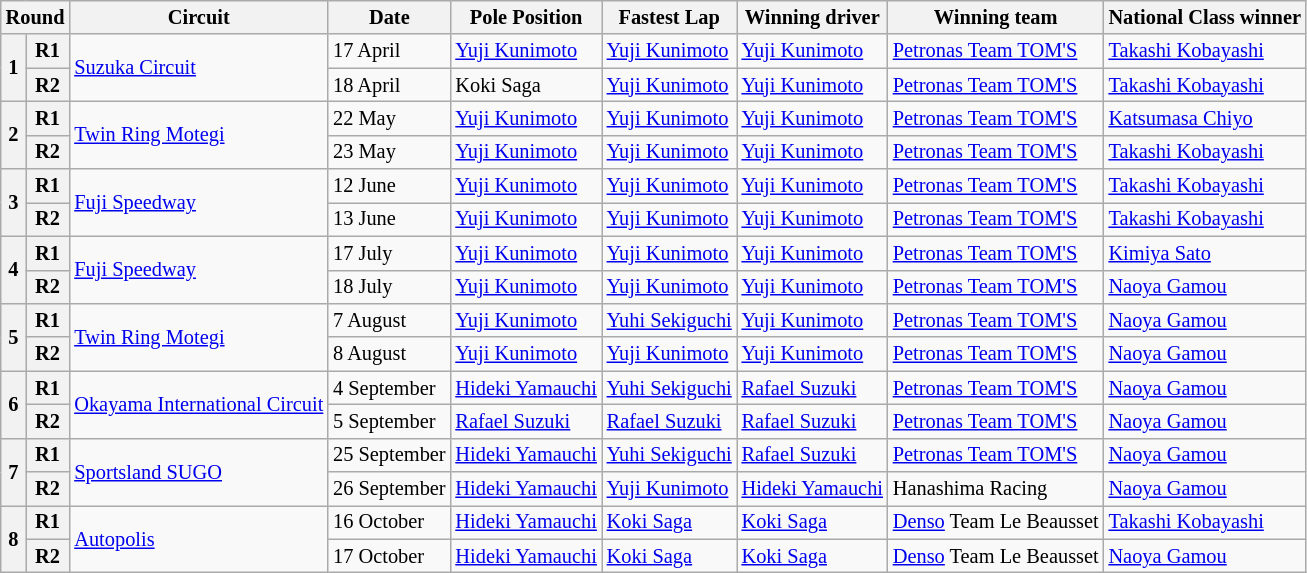<table class="wikitable" style="font-size: 85%;">
<tr>
<th colspan=2>Round</th>
<th>Circuit</th>
<th>Date</th>
<th>Pole Position</th>
<th>Fastest Lap</th>
<th>Winning driver</th>
<th>Winning team</th>
<th>National Class winner</th>
</tr>
<tr>
<th rowspan=2>1</th>
<th>R1</th>
<td rowspan=2><a href='#'>Suzuka Circuit</a></td>
<td>17 April</td>
<td> <a href='#'>Yuji Kunimoto</a></td>
<td> <a href='#'>Yuji Kunimoto</a></td>
<td> <a href='#'>Yuji Kunimoto</a></td>
<td><a href='#'>Petronas Team TOM'S</a></td>
<td> <a href='#'>Takashi Kobayashi</a></td>
</tr>
<tr>
<th>R2</th>
<td>18 April</td>
<td> Koki Saga</td>
<td> <a href='#'>Yuji Kunimoto</a></td>
<td> <a href='#'>Yuji Kunimoto</a></td>
<td><a href='#'>Petronas Team TOM'S</a></td>
<td> <a href='#'>Takashi Kobayashi</a></td>
</tr>
<tr>
<th rowspan=2>2</th>
<th>R1</th>
<td rowspan=2><a href='#'>Twin Ring Motegi</a></td>
<td>22 May</td>
<td> <a href='#'>Yuji Kunimoto</a></td>
<td> <a href='#'>Yuji Kunimoto</a></td>
<td> <a href='#'>Yuji Kunimoto</a></td>
<td><a href='#'>Petronas Team TOM'S</a></td>
<td> <a href='#'>Katsumasa Chiyo</a></td>
</tr>
<tr>
<th>R2</th>
<td>23 May</td>
<td> <a href='#'>Yuji Kunimoto</a></td>
<td> <a href='#'>Yuji Kunimoto</a></td>
<td> <a href='#'>Yuji Kunimoto</a></td>
<td><a href='#'>Petronas Team TOM'S</a></td>
<td> <a href='#'>Takashi Kobayashi</a></td>
</tr>
<tr>
<th rowspan=2>3</th>
<th>R1</th>
<td rowspan=2><a href='#'>Fuji Speedway</a></td>
<td>12 June</td>
<td> <a href='#'>Yuji Kunimoto</a></td>
<td> <a href='#'>Yuji Kunimoto</a></td>
<td> <a href='#'>Yuji Kunimoto</a></td>
<td><a href='#'>Petronas Team TOM'S</a></td>
<td nowrap> <a href='#'>Takashi Kobayashi</a></td>
</tr>
<tr>
<th>R2</th>
<td>13 June</td>
<td> <a href='#'>Yuji Kunimoto</a></td>
<td> <a href='#'>Yuji Kunimoto</a></td>
<td> <a href='#'>Yuji Kunimoto</a></td>
<td><a href='#'>Petronas Team TOM'S</a></td>
<td> <a href='#'>Takashi Kobayashi</a></td>
</tr>
<tr>
<th rowspan=2>4</th>
<th>R1</th>
<td rowspan=2><a href='#'>Fuji Speedway</a></td>
<td>17 July</td>
<td> <a href='#'>Yuji Kunimoto</a></td>
<td> <a href='#'>Yuji Kunimoto</a></td>
<td> <a href='#'>Yuji Kunimoto</a></td>
<td><a href='#'>Petronas Team TOM'S</a></td>
<td> <a href='#'>Kimiya Sato</a></td>
</tr>
<tr>
<th>R2</th>
<td>18 July</td>
<td> <a href='#'>Yuji Kunimoto</a></td>
<td> <a href='#'>Yuji Kunimoto</a></td>
<td> <a href='#'>Yuji Kunimoto</a></td>
<td><a href='#'>Petronas Team TOM'S</a></td>
<td> <a href='#'>Naoya Gamou</a></td>
</tr>
<tr>
<th rowspan=2>5</th>
<th>R1</th>
<td rowspan=2><a href='#'>Twin Ring Motegi</a></td>
<td>7 August</td>
<td> <a href='#'>Yuji Kunimoto</a></td>
<td nowrap> <a href='#'>Yuhi Sekiguchi</a></td>
<td> <a href='#'>Yuji Kunimoto</a></td>
<td><a href='#'>Petronas Team TOM'S</a></td>
<td> <a href='#'>Naoya Gamou</a></td>
</tr>
<tr>
<th>R2</th>
<td>8 August</td>
<td nowrap> <a href='#'>Yuji Kunimoto</a></td>
<td nowrap> <a href='#'>Yuji Kunimoto</a></td>
<td nowrap> <a href='#'>Yuji Kunimoto</a></td>
<td><a href='#'>Petronas Team TOM'S</a></td>
<td> <a href='#'>Naoya Gamou</a></td>
</tr>
<tr>
<th rowspan=2>6</th>
<th>R1</th>
<td rowspan=2 nowrap><a href='#'>Okayama International Circuit</a></td>
<td nowrap>4 September</td>
<td nowrap> <a href='#'>Hideki Yamauchi</a></td>
<td> <a href='#'>Yuhi Sekiguchi</a></td>
<td> <a href='#'>Rafael Suzuki</a></td>
<td nowrap><a href='#'>Petronas Team TOM'S</a></td>
<td> <a href='#'>Naoya Gamou</a></td>
</tr>
<tr>
<th>R2</th>
<td>5 September</td>
<td> <a href='#'>Rafael Suzuki</a></td>
<td> <a href='#'>Rafael Suzuki</a></td>
<td> <a href='#'>Rafael Suzuki</a></td>
<td><a href='#'>Petronas Team TOM'S</a></td>
<td> <a href='#'>Naoya Gamou</a></td>
</tr>
<tr>
<th rowspan=2>7</th>
<th>R1</th>
<td rowspan=2><a href='#'>Sportsland SUGO</a></td>
<td nowrap>25 September</td>
<td> <a href='#'>Hideki Yamauchi</a></td>
<td> <a href='#'>Yuhi Sekiguchi</a></td>
<td> <a href='#'>Rafael Suzuki</a></td>
<td><a href='#'>Petronas Team TOM'S</a></td>
<td> <a href='#'>Naoya Gamou</a></td>
</tr>
<tr>
<th>R2</th>
<td>26 September</td>
<td> <a href='#'>Hideki Yamauchi</a></td>
<td> <a href='#'>Yuji Kunimoto</a></td>
<td nowrap> <a href='#'>Hideki Yamauchi</a></td>
<td>Hanashima Racing</td>
<td> <a href='#'>Naoya Gamou</a></td>
</tr>
<tr>
<th rowspan=2>8</th>
<th>R1</th>
<td rowspan=2><a href='#'>Autopolis</a></td>
<td>16 October</td>
<td> <a href='#'>Hideki Yamauchi</a></td>
<td> <a href='#'>Koki Saga</a></td>
<td> <a href='#'>Koki Saga</a></td>
<td nowrap><a href='#'>Denso</a> Team Le Beausset</td>
<td> <a href='#'>Takashi Kobayashi</a></td>
</tr>
<tr>
<th>R2</th>
<td>17 October</td>
<td> <a href='#'>Hideki Yamauchi</a></td>
<td> <a href='#'>Koki Saga</a></td>
<td> <a href='#'>Koki Saga</a></td>
<td><a href='#'>Denso</a> Team Le Beausset</td>
<td> <a href='#'>Naoya Gamou</a></td>
</tr>
</table>
